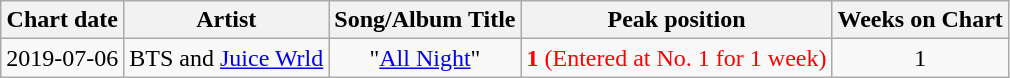<table class="wikitable sortable" style="text-align:center">
<tr>
<th>Chart date</th>
<th>Artist</th>
<th>Song/Album Title</th>
<th>Peak position</th>
<th>Weeks on Chart</th>
</tr>
<tr>
<td>2019-07-06</td>
<td>BTS and <a href='#'>Juice Wrld</a></td>
<td>"<a href='#'>All Night</a>"</td>
<td style="color:red;"><strong>1</strong> (Entered at No. 1 for 1 week)</td>
<td>1</td>
</tr>
</table>
